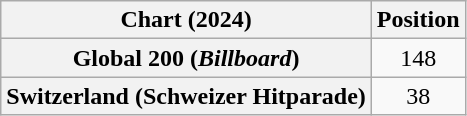<table class="wikitable sortable plainrowheaders" style="text-align:center;">
<tr>
<th>Chart (2024)</th>
<th>Position</th>
</tr>
<tr>
<th scope="row">Global 200 (<em>Billboard</em>)</th>
<td>148</td>
</tr>
<tr>
<th scope="row">Switzerland (Schweizer Hitparade)</th>
<td>38</td>
</tr>
</table>
